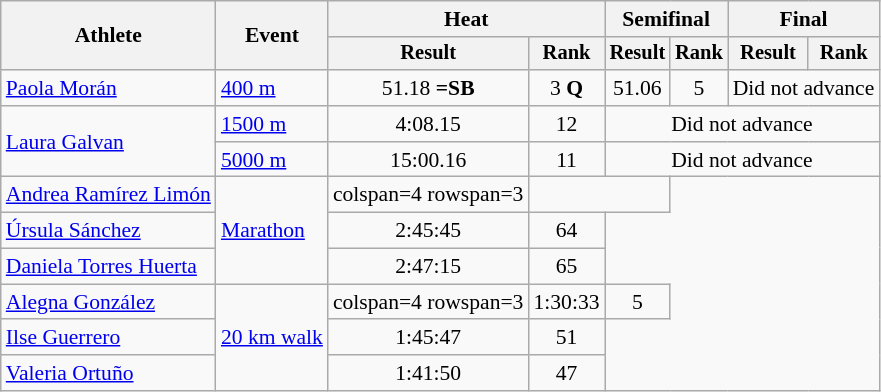<table class="wikitable" style="font-size:90%">
<tr>
<th rowspan="2">Athlete</th>
<th rowspan="2">Event</th>
<th colspan="2">Heat</th>
<th colspan="2">Semifinal</th>
<th colspan="2">Final</th>
</tr>
<tr style="font-size:95%">
<th>Result</th>
<th>Rank</th>
<th>Result</th>
<th>Rank</th>
<th>Result</th>
<th>Rank</th>
</tr>
<tr align=center>
<td align=left><a href='#'>Paola Morán</a></td>
<td align=left><a href='#'>400 m</a></td>
<td>51.18 <strong>=SB</strong></td>
<td>3 <strong>Q</strong></td>
<td>51.06</td>
<td>5</td>
<td colspan="2">Did not advance</td>
</tr>
<tr align=center>
<td rowspan="2" align="left"><a href='#'>Laura Galvan</a></td>
<td align=left><a href='#'>1500 m</a></td>
<td>4:08.15</td>
<td>12</td>
<td colspan="4">Did not advance</td>
</tr>
<tr align=center>
<td align="left"><a href='#'>5000 m</a></td>
<td>15:00.16</td>
<td>11</td>
<td colspan="4">Did not advance</td>
</tr>
<tr align=center>
<td align=left><a href='#'>Andrea Ramírez Limón</a></td>
<td align=left rowspan=3><a href='#'>Marathon</a></td>
<td>colspan=4 rowspan=3 </td>
<td colspan=2></td>
</tr>
<tr align=center>
<td align=left><a href='#'>Úrsula Sánchez</a></td>
<td>2:45:45</td>
<td>64</td>
</tr>
<tr align=center>
<td align=left><a href='#'>Daniela Torres Huerta</a></td>
<td>2:47:15</td>
<td>65</td>
</tr>
<tr align=center>
<td align=left><a href='#'>Alegna González</a></td>
<td align=left rowspan=3><a href='#'>20 km walk</a></td>
<td>colspan=4 rowspan=3 </td>
<td>1:30:33</td>
<td>5</td>
</tr>
<tr align=center>
<td align=left><a href='#'>Ilse Guerrero</a></td>
<td>1:45:47</td>
<td>51</td>
</tr>
<tr align=center>
<td align=left><a href='#'>Valeria Ortuño</a></td>
<td>1:41:50</td>
<td>47</td>
</tr>
</table>
